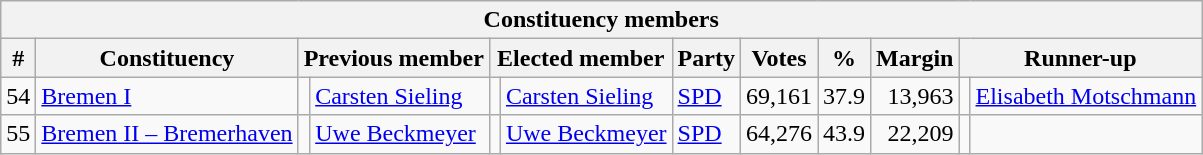<table class="wikitable sortable" style="text-align:right">
<tr>
<th colspan="12">Constituency members</th>
</tr>
<tr>
<th>#</th>
<th>Constituency</th>
<th colspan="2">Previous member</th>
<th colspan="2">Elected member</th>
<th>Party</th>
<th>Votes</th>
<th>%</th>
<th>Margin</th>
<th colspan="2">Runner-up</th>
</tr>
<tr>
<td>54</td>
<td align=left><a href='#'>Bremen I</a></td>
<td bgcolor=></td>
<td align=left><a href='#'>Carsten Sieling</a></td>
<td bgcolor=></td>
<td align=left><a href='#'>Carsten Sieling</a></td>
<td align=left><a href='#'>SPD</a></td>
<td>69,161</td>
<td>37.9</td>
<td>13,963</td>
<td bgcolor=></td>
<td align=left><a href='#'>Elisabeth Motschmann</a></td>
</tr>
<tr>
<td>55</td>
<td align=left><a href='#'>Bremen II – Bremerhaven</a></td>
<td bgcolor=></td>
<td align=left><a href='#'>Uwe Beckmeyer</a></td>
<td bgcolor=></td>
<td align=left><a href='#'>Uwe Beckmeyer</a></td>
<td align=left><a href='#'>SPD</a></td>
<td>64,276</td>
<td>43.9</td>
<td>22,209</td>
<td bgcolor=></td>
<td align=left></td>
</tr>
</table>
